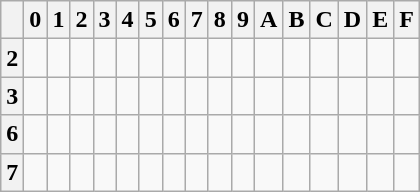<table class="wikitable">
<tr>
<th></th>
<th>0</th>
<th>1</th>
<th>2</th>
<th>3</th>
<th>4</th>
<th>5</th>
<th>6</th>
<th>7</th>
<th>8</th>
<th>9</th>
<th>A</th>
<th>B</th>
<th>C</th>
<th>D</th>
<th>E</th>
<th>F</th>
</tr>
<tr>
<th>2</th>
<td></td>
<td></td>
<td></td>
<td></td>
<td></td>
<td></td>
<td></td>
<td></td>
<td></td>
<td></td>
<td></td>
<td></td>
<td></td>
<td></td>
<td></td>
<td></td>
</tr>
<tr>
<th>3</th>
<td></td>
<td></td>
<td></td>
<td></td>
<td></td>
<td></td>
<td></td>
<td></td>
<td></td>
<td></td>
<td></td>
<td></td>
<td></td>
<td></td>
<td></td>
<td></td>
</tr>
<tr>
<th>6</th>
<td></td>
<td></td>
<td></td>
<td></td>
<td></td>
<td></td>
<td></td>
<td></td>
<td></td>
<td></td>
<td></td>
<td></td>
<td></td>
<td></td>
<td></td>
<td></td>
</tr>
<tr>
<th>7</th>
<td></td>
<td></td>
<td></td>
<td></td>
<td></td>
<td></td>
<td></td>
<td></td>
<td></td>
<td></td>
<td></td>
<td></td>
<td></td>
<td></td>
<td></td>
<td></td>
</tr>
</table>
